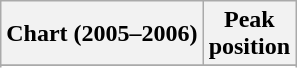<table class="wikitable sortable plainrowheaders">
<tr>
<th scope="col">Chart (2005–2006)</th>
<th scope="col">Peak<br>position</th>
</tr>
<tr>
</tr>
<tr>
</tr>
<tr>
</tr>
<tr>
</tr>
<tr>
</tr>
</table>
